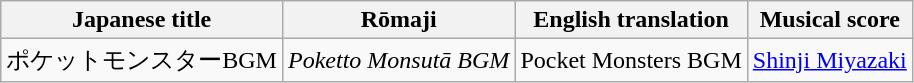<table class="wikitable">
<tr>
<th>Japanese title</th>
<th>Rōmaji</th>
<th>English translation</th>
<th>Musical score</th>
</tr>
<tr>
<td>ポケットモンスターBGM</td>
<td><em>Poketto Monsutā BGM</em></td>
<td>Pocket Monsters BGM</td>
<td><a href='#'>Shinji Miyazaki</a></td>
</tr>
</table>
